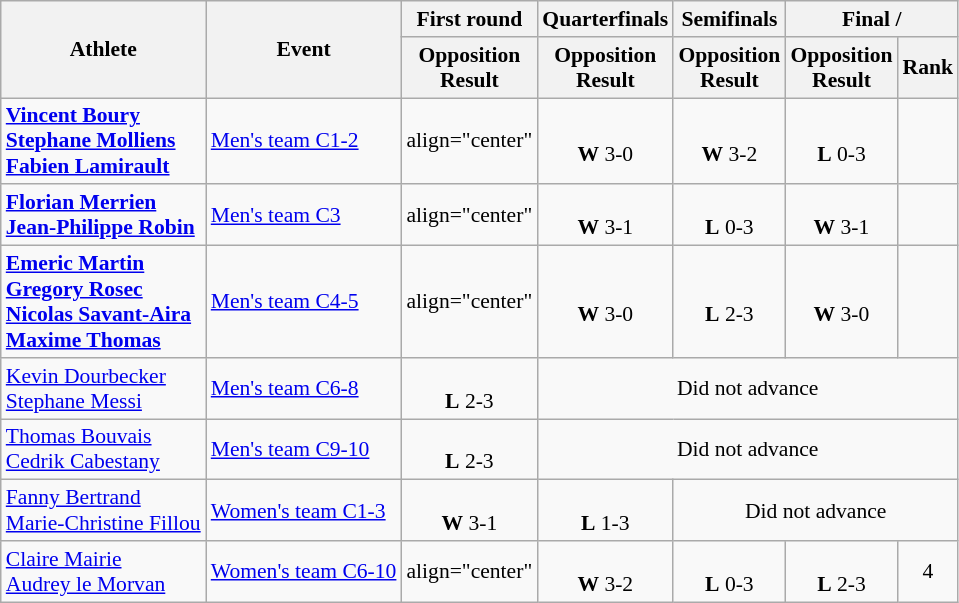<table class=wikitable style="font-size:90%">
<tr>
<th rowspan="2">Athlete</th>
<th rowspan="2">Event</th>
<th>First round</th>
<th>Quarterfinals</th>
<th>Semifinals</th>
<th colspan="2">Final / </th>
</tr>
<tr>
<th>Opposition<br>Result</th>
<th>Opposition<br>Result</th>
<th>Opposition<br>Result</th>
<th>Opposition<br>Result</th>
<th>Rank</th>
</tr>
<tr>
<td><strong><a href='#'>Vincent Boury</a></strong><br> <strong><a href='#'>Stephane Molliens</a></strong><br> <strong><a href='#'>Fabien Lamirault</a></strong></td>
<td><a href='#'>Men's team C1-2</a></td>
<td>align="center" </td>
<td align="center"><br><strong>W</strong> 3-0</td>
<td align="center"><br><strong>W</strong> 3-2</td>
<td align="center"><br><strong>L</strong> 0-3</td>
<td align="center"></td>
</tr>
<tr>
<td><strong><a href='#'>Florian Merrien</a></strong><br> <strong><a href='#'>Jean-Philippe Robin</a></strong></td>
<td><a href='#'>Men's team C3</a></td>
<td>align="center" </td>
<td align="center"><br><strong>W</strong> 3-1</td>
<td align="center"><br><strong>L</strong> 0-3</td>
<td align="center"><br><strong>W</strong> 3-1</td>
<td align="center"></td>
</tr>
<tr>
<td><strong><a href='#'>Emeric Martin</a></strong><br> <strong><a href='#'>Gregory Rosec</a></strong><br> <strong><a href='#'>Nicolas Savant-Aira</a></strong><br> <strong><a href='#'>Maxime Thomas</a></strong></td>
<td><a href='#'>Men's team C4-5</a></td>
<td>align="center" </td>
<td align="center"><br><strong>W</strong> 3-0</td>
<td align="center"><br><strong>L</strong> 2-3</td>
<td align="center"><br><strong>W</strong> 3-0</td>
<td align="center"></td>
</tr>
<tr>
<td><a href='#'>Kevin Dourbecker</a><br> <a href='#'>Stephane Messi</a></td>
<td><a href='#'>Men's team C6-8</a></td>
<td align="center"><br><strong>L</strong> 2-3</td>
<td align="center" colspan=4>Did not advance</td>
</tr>
<tr>
<td><a href='#'>Thomas Bouvais</a><br> <a href='#'>Cedrik Cabestany</a></td>
<td><a href='#'>Men's team C9-10</a></td>
<td align="center"><br><strong>L</strong> 2-3</td>
<td align="center" colspan=4>Did not advance</td>
</tr>
<tr>
<td><a href='#'>Fanny Bertrand</a><br> <a href='#'>Marie-Christine Fillou</a></td>
<td><a href='#'>Women's team C1-3</a></td>
<td align="center"><br><strong>W</strong> 3-1</td>
<td align="center"><br><strong>L</strong> 1-3</td>
<td align="center" colspan=3>Did not advance</td>
</tr>
<tr>
<td><a href='#'>Claire Mairie</a><br> <a href='#'>Audrey le Morvan</a></td>
<td><a href='#'>Women's team C6-10</a></td>
<td>align="center" </td>
<td align="center"><br><strong>W</strong> 3-2</td>
<td align="center"><br><strong>L</strong> 0-3</td>
<td align="center"><br><strong>L</strong> 2-3</td>
<td align="center">4</td>
</tr>
</table>
